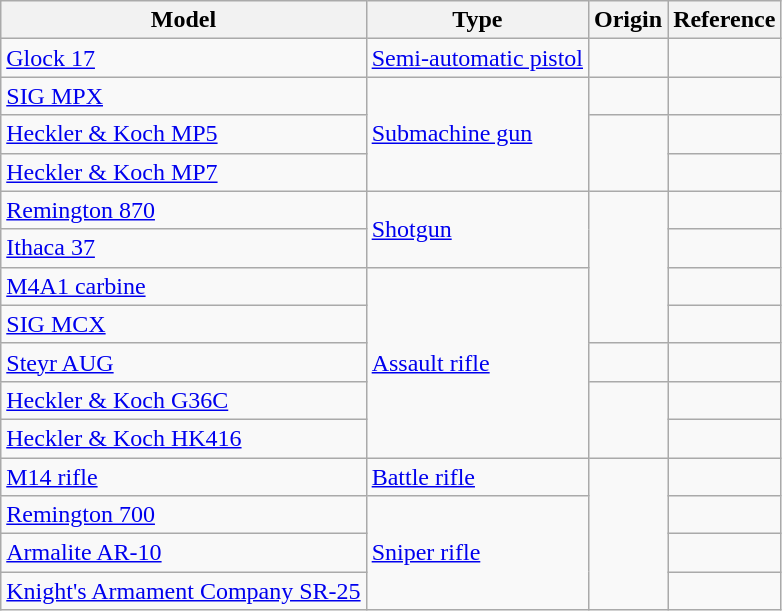<table class="wikitable">
<tr>
<th>Model</th>
<th>Type</th>
<th>Origin</th>
<th>Reference</th>
</tr>
<tr>
<td><a href='#'>Glock 17</a></td>
<td><a href='#'>Semi-automatic pistol</a></td>
<td></td>
<td></td>
</tr>
<tr>
<td><a href='#'>SIG MPX</a></td>
<td rowspan="3"><a href='#'>Submachine gun</a></td>
<td></td>
<td></td>
</tr>
<tr>
<td><a href='#'>Heckler & Koch MP5</a></td>
<td rowspan="2"></td>
<td></td>
</tr>
<tr>
<td><a href='#'>Heckler & Koch MP7</a></td>
<td></td>
</tr>
<tr>
<td><a href='#'>Remington 870</a></td>
<td rowspan="2"><a href='#'>Shotgun</a></td>
<td rowspan="4"></td>
<td></td>
</tr>
<tr>
<td><a href='#'>Ithaca 37</a></td>
<td></td>
</tr>
<tr>
<td><a href='#'>M4A1 carbine</a></td>
<td rowspan="5"><a href='#'>Assault rifle</a></td>
<td></td>
</tr>
<tr>
<td><a href='#'>SIG MCX</a></td>
<td></td>
</tr>
<tr>
<td><a href='#'>Steyr AUG</a></td>
<td></td>
<td></td>
</tr>
<tr>
<td><a href='#'>Heckler & Koch G36C</a></td>
<td rowspan="2"></td>
<td></td>
</tr>
<tr>
<td><a href='#'>Heckler & Koch HK416</a></td>
<td></td>
</tr>
<tr>
<td><a href='#'>M14 rifle</a></td>
<td><a href='#'>Battle rifle</a></td>
<td rowspan="4"></td>
<td></td>
</tr>
<tr>
<td><a href='#'>Remington 700</a></td>
<td rowspan="3"><a href='#'>Sniper rifle</a></td>
<td></td>
</tr>
<tr>
<td><a href='#'>Armalite AR-10</a></td>
<td></td>
</tr>
<tr>
<td><a href='#'>Knight's Armament Company SR-25</a></td>
<td></td>
</tr>
</table>
